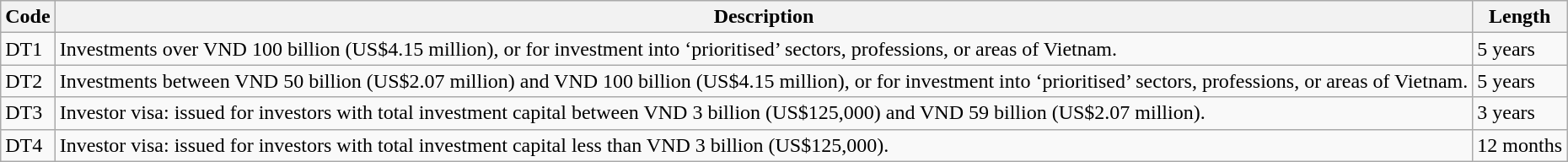<table class="wikitable">
<tr>
<th>Code</th>
<th>Description</th>
<th>Length</th>
</tr>
<tr>
<td>DT1</td>
<td>Investments over VND 100 billion (US$4.15 million), or for investment into ‘prioritised’ sectors, professions, or areas of Vietnam.</td>
<td>5 years</td>
</tr>
<tr>
<td>DT2</td>
<td>Investments between VND 50 billion (US$2.07 million) and VND 100 billion (US$4.15 million), or for investment into ‘prioritised’ sectors, professions, or areas of Vietnam.</td>
<td>5 years</td>
</tr>
<tr>
<td>DT3</td>
<td>Investor visa: issued for investors with total investment capital between VND 3 billion (US$125,000) and VND 59 billion (US$2.07 million).</td>
<td>3 years</td>
</tr>
<tr>
<td>DT4</td>
<td>Investor visa: issued for investors with total investment capital less than VND 3 billion (US$125,000).</td>
<td>12 months</td>
</tr>
</table>
